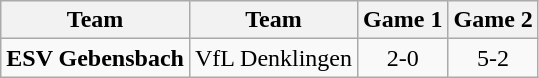<table class="wikitable">
<tr>
<th>Team</th>
<th>Team</th>
<th>Game 1</th>
<th>Game 2</th>
</tr>
<tr>
<td><strong>ESV Gebensbach</strong></td>
<td>VfL Denklingen</td>
<td align="center">2-0</td>
<td align="center">5-2</td>
</tr>
</table>
